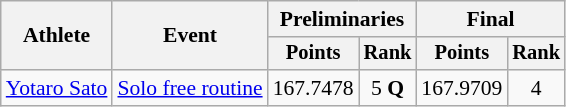<table class="wikitable" style="text-align:center; font-size:90%;">
<tr>
<th rowspan="2">Athlete</th>
<th rowspan="2">Event</th>
<th colspan="2">Preliminaries</th>
<th colspan="2">Final</th>
</tr>
<tr style="font-size:95%">
<th>Points</th>
<th>Rank</th>
<th>Points</th>
<th>Rank</th>
</tr>
<tr>
<td align=left><a href='#'>Yotaro Sato</a></td>
<td align=left><a href='#'>Solo free routine</a></td>
<td>167.7478</td>
<td>5 <strong>Q</strong></td>
<td>167.9709</td>
<td>4</td>
</tr>
</table>
